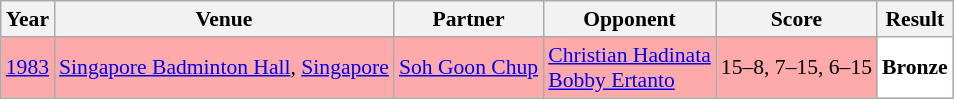<table class="sortable wikitable" style="font-size: 90%;">
<tr>
<th>Year</th>
<th>Venue</th>
<th>Partner</th>
<th>Opponent</th>
<th>Score</th>
<th>Result</th>
</tr>
<tr style="background:#FFAAAA">
<td align="center"><a href='#'>1983</a></td>
<td align="left"><a href='#'>Singapore Badminton Hall</a>, <a href='#'>Singapore</a></td>
<td align="left"> <a href='#'>Soh Goon Chup</a></td>
<td align="left"> <a href='#'>Christian Hadinata</a><br> <a href='#'>Bobby Ertanto</a></td>
<td align="left">15–8, 7–15, 6–15</td>
<td style="text-align:left; background:white"> <strong>Bronze</strong></td>
</tr>
</table>
